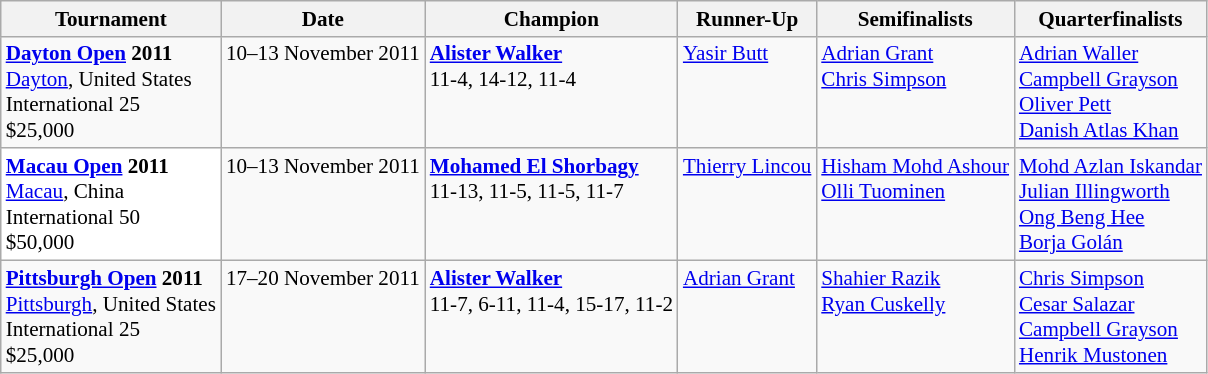<table class="wikitable" style="font-size:88%">
<tr>
<th>Tournament</th>
<th>Date</th>
<th>Champion</th>
<th>Runner-Up</th>
<th>Semifinalists</th>
<th>Quarterfinalists</th>
</tr>
<tr valign=top>
<td><strong><a href='#'>Dayton Open</a> 2011</strong><br> <a href='#'>Dayton</a>, United States<br>International 25<br>$25,000</td>
<td>10–13 November 2011</td>
<td> <strong><a href='#'>Alister Walker</a></strong><br>11-4, 14-12, 11-4</td>
<td> <a href='#'>Yasir Butt</a></td>
<td> <a href='#'>Adrian Grant</a><br> <a href='#'>Chris Simpson</a></td>
<td> <a href='#'>Adrian Waller</a><br> <a href='#'>Campbell Grayson</a><br> <a href='#'>Oliver Pett</a><br> <a href='#'>Danish Atlas Khan</a></td>
</tr>
<tr valign=top>
<td style="background:#fff;"><strong><a href='#'>Macau Open</a> 2011</strong><br> <a href='#'>Macau</a>, China<br>International 50<br>$50,000</td>
<td>10–13 November 2011</td>
<td> <strong><a href='#'>Mohamed El Shorbagy</a></strong><br>11-13, 11-5, 11-5, 11-7</td>
<td> <a href='#'>Thierry Lincou</a></td>
<td> <a href='#'>Hisham Mohd Ashour</a><br> <a href='#'>Olli Tuominen</a></td>
<td> <a href='#'>Mohd Azlan Iskandar</a><br> <a href='#'>Julian Illingworth</a><br> <a href='#'>Ong Beng Hee</a><br> <a href='#'>Borja Golán</a></td>
</tr>
<tr valign=top>
<td><strong><a href='#'>Pittsburgh Open</a> 2011</strong><br> <a href='#'>Pittsburgh</a>, United States<br>International 25<br>$25,000</td>
<td>17–20 November 2011</td>
<td> <strong><a href='#'>Alister Walker</a></strong><br>11-7, 6-11, 11-4, 15-17, 11-2</td>
<td> <a href='#'>Adrian Grant</a></td>
<td> <a href='#'>Shahier Razik</a><br> <a href='#'>Ryan Cuskelly</a></td>
<td> <a href='#'>Chris Simpson</a><br> <a href='#'>Cesar Salazar</a><br> <a href='#'>Campbell Grayson</a><br> <a href='#'>Henrik Mustonen</a></td>
</tr>
</table>
